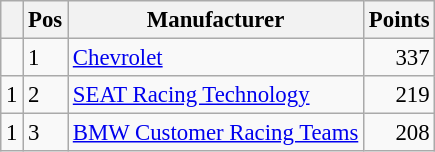<table class="wikitable" style="font-size: 95%;">
<tr>
<th></th>
<th>Pos</th>
<th>Manufacturer</th>
<th>Points</th>
</tr>
<tr>
<td align="left"></td>
<td>1</td>
<td> <a href='#'>Chevrolet</a></td>
<td align="right">337</td>
</tr>
<tr>
<td align="left"> 1</td>
<td>2</td>
<td> <a href='#'>SEAT Racing Technology</a></td>
<td align="right">219</td>
</tr>
<tr>
<td align="left"> 1</td>
<td>3</td>
<td> <a href='#'>BMW Customer Racing Teams</a></td>
<td align="right">208</td>
</tr>
</table>
